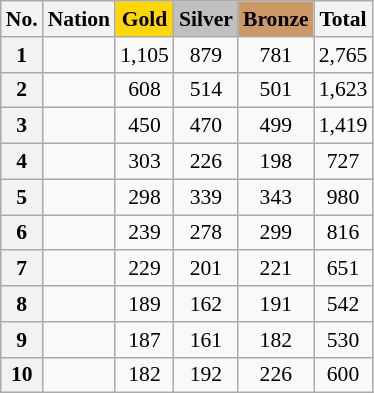<table class="wikitable sortable"  style="font-size:90%; text-align:center;">
<tr>
<th>No.</th>
<th>Nation</th>
<th style="background-color:gold;">Gold</th>
<th style="background-color:silver;">Silver</th>
<th style="background-color:#c96;">Bronze</th>
<th>Total</th>
</tr>
<tr>
<th>1</th>
<td align=left></td>
<td>1,105</td>
<td>879</td>
<td>781</td>
<td>2,765</td>
</tr>
<tr>
<th>2</th>
<td align=left></td>
<td>608</td>
<td>514</td>
<td>501</td>
<td>1,623</td>
</tr>
<tr>
<th>3</th>
<td align=left></td>
<td>450</td>
<td>470</td>
<td>499</td>
<td>1,419</td>
</tr>
<tr>
<th>4</th>
<td align=left></td>
<td>303</td>
<td>226</td>
<td>198</td>
<td>727</td>
</tr>
<tr>
<th>5</th>
<td align=left></td>
<td>298</td>
<td>339</td>
<td>343</td>
<td>980</td>
</tr>
<tr>
<th>6</th>
<td align=left></td>
<td>239</td>
<td>278</td>
<td>299</td>
<td>816</td>
</tr>
<tr>
<th>7</th>
<td align=left></td>
<td>229</td>
<td>201</td>
<td>221</td>
<td>651</td>
</tr>
<tr>
<th>8</th>
<td align=left></td>
<td>189</td>
<td>162</td>
<td>191</td>
<td>542</td>
</tr>
<tr>
<th>9</th>
<td align=left></td>
<td>187</td>
<td>161</td>
<td>182</td>
<td>530</td>
</tr>
<tr>
<th>10</th>
<td align="left"></td>
<td>182</td>
<td>192</td>
<td>226</td>
<td>600</td>
</tr>
</table>
